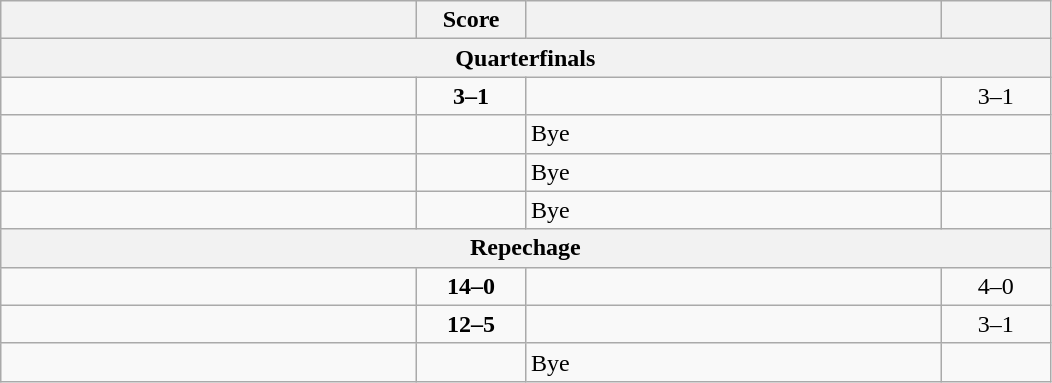<table class="wikitable" style="text-align: left;">
<tr>
<th align="right" width="270"></th>
<th width="65">Score</th>
<th align="left" width="270"></th>
<th width="65"></th>
</tr>
<tr>
<th colspan=4>Quarterfinals</th>
</tr>
<tr>
<td><strong></strong></td>
<td align="center"><strong>3–1</strong></td>
<td></td>
<td align=center>3–1 <strong></strong></td>
</tr>
<tr>
<td><strong></strong></td>
<td></td>
<td>Bye</td>
<td></td>
</tr>
<tr>
<td><strong></strong></td>
<td></td>
<td>Bye</td>
<td></td>
</tr>
<tr>
<td><strong></strong></td>
<td></td>
<td>Bye</td>
<td></td>
</tr>
<tr>
<th colspan=4>Repechage</th>
</tr>
<tr>
<td><strong></strong></td>
<td align="center"><strong>14–0</strong></td>
<td></td>
<td align=center>4–0 <strong></strong></td>
</tr>
<tr>
<td><strong></strong></td>
<td align="center"><strong>12–5</strong></td>
<td></td>
<td align=center>3–1 <strong></strong></td>
</tr>
<tr>
<td><strong></strong></td>
<td></td>
<td>Bye</td>
<td></td>
</tr>
</table>
